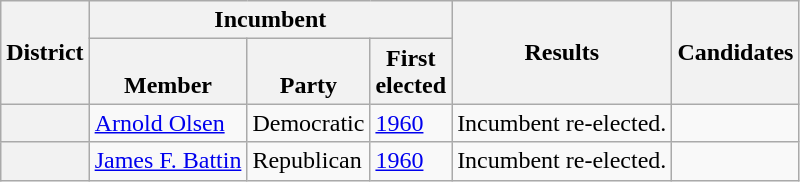<table class="wikitable sortable">
<tr>
<th rowspan=2>District</th>
<th colspan=3>Incumbent</th>
<th rowspan=2>Results</th>
<th rowspan=2 class="unsortable">Candidates</th>
</tr>
<tr valign=bottom>
<th>Member</th>
<th>Party</th>
<th>First<br>elected</th>
</tr>
<tr>
<th></th>
<td><a href='#'>Arnold Olsen</a></td>
<td>Democratic</td>
<td><a href='#'>1960</a></td>
<td>Incumbent re-elected.</td>
<td nowrap></td>
</tr>
<tr>
<th></th>
<td><a href='#'>James F. Battin</a></td>
<td>Republican</td>
<td><a href='#'>1960</a></td>
<td>Incumbent re-elected.</td>
<td nowrap></td>
</tr>
</table>
